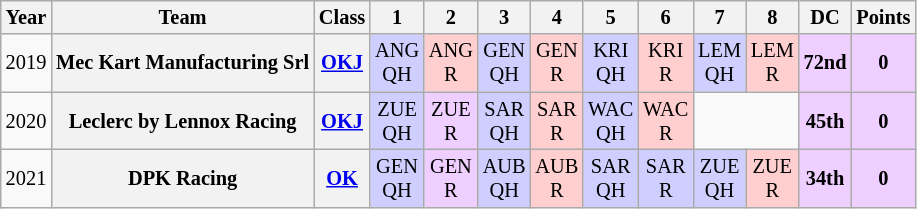<table class="wikitable" style="text-align:center; font-size:85%">
<tr>
<th>Year</th>
<th>Team</th>
<th>Class</th>
<th>1</th>
<th>2</th>
<th>3</th>
<th>4</th>
<th>5</th>
<th>6</th>
<th>7</th>
<th>8</th>
<th>DC</th>
<th>Points</th>
</tr>
<tr>
<td>2019</td>
<th nowrap>Mec Kart Manufacturing Srl</th>
<th><a href='#'>OKJ</a></th>
<td style="background:#CFCFFF;">ANG<br>QH<br></td>
<td style="background:#FFCFCF;">ANG<br>R<br></td>
<td style="background:#CFCFFF;">GEN<br>QH<br></td>
<td style="background:#FFCFCF;">GEN<br>R<br></td>
<td style="background:#CFCFFF;">KRI<br>QH<br></td>
<td style="background:#FFCFCF;">KRI<br>R<br></td>
<td style="background:#CFCFFF;">LEM<br>QH<br></td>
<td style="background:#FFCFCF;">LEM<br>R<br></td>
<th style="background:#EFCFFF;">72nd</th>
<th style="background:#EFCFFF;">0</th>
</tr>
<tr>
<td>2020</td>
<th nowrap>Leclerc by Lennox Racing</th>
<th><a href='#'>OKJ</a></th>
<td style="background:#CFCFFF;">ZUE<br>QH<br></td>
<td style="background:#EFCFFF;">ZUE<br>R<br></td>
<td style="background:#CFCFFF;">SAR<br>QH<br></td>
<td style="background:#FFCFCF;">SAR<br>R<br></td>
<td style="background:#CFCFFF;">WAC<br>QH<br></td>
<td style="background:#FFCFCF;">WAC<br>R<br></td>
<td colspan="2"></td>
<th style="background:#EFCFFF;">45th</th>
<th style="background:#EFCFFF;">0</th>
</tr>
<tr>
<td>2021</td>
<th nowrap>DPK Racing</th>
<th><a href='#'>OK</a></th>
<td style="background:#CFCFFF;">GEN<br>QH<br></td>
<td style="background:#EFCFFF;">GEN<br>R<br></td>
<td style="background:#CFCFFF;">AUB<br>QH<br></td>
<td style="background:#FFCFCF;">AUB<br>R<br></td>
<td style="background:#CFCFFF;">SAR<br>QH<br></td>
<td style="background:#CFCFFF;">SAR<br>R<br></td>
<td style="background:#CFCFFF;">ZUE<br>QH<br></td>
<td style="background:#FFCFCF;">ZUE<br>R<br></td>
<th style="background:#EFCFFF;">34th</th>
<th style="background:#EFCFFF;">0</th>
</tr>
</table>
